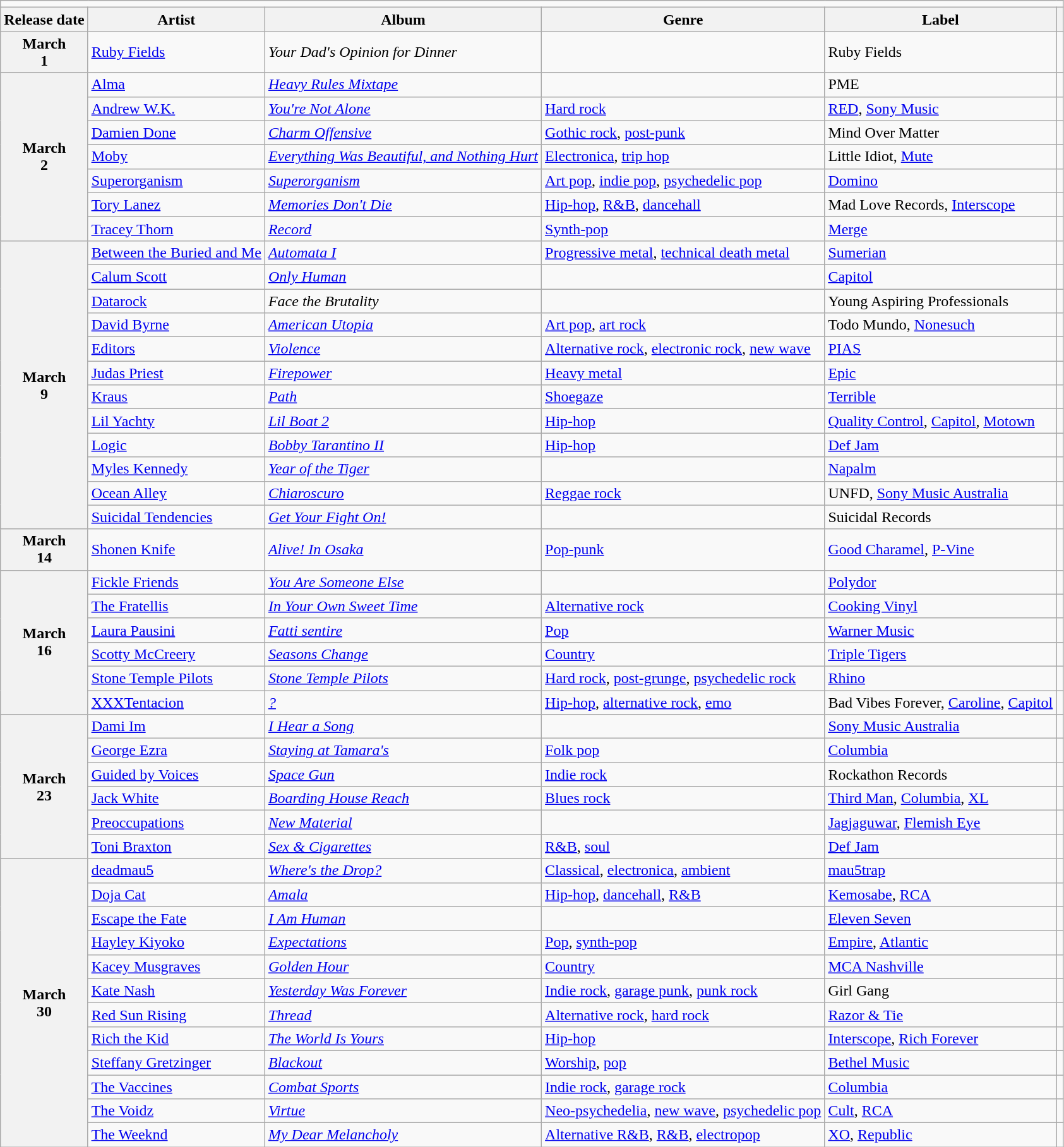<table class="wikitable plainrowheaders">
<tr>
<td colspan="6" style="text-align:center;"></td>
</tr>
<tr>
<th scope="col">Release date</th>
<th scope="col">Artist</th>
<th scope="col">Album</th>
<th scope="col">Genre</th>
<th scope="col">Label</th>
<th scope="col"></th>
</tr>
<tr>
<th scope="row" style="text-align:center;">March<br>1</th>
<td><a href='#'>Ruby Fields</a></td>
<td><em>Your Dad's Opinion for Dinner</em></td>
<td></td>
<td>Ruby Fields</td>
<td></td>
</tr>
<tr>
<th scope="row" rowspan="7" style="text-align:center;">March<br>2</th>
<td><a href='#'>Alma</a></td>
<td><em><a href='#'>Heavy Rules Mixtape</a></em></td>
<td></td>
<td>PME</td>
<td></td>
</tr>
<tr>
<td><a href='#'>Andrew W.K.</a></td>
<td><em><a href='#'>You're Not Alone</a></em></td>
<td><a href='#'>Hard rock</a></td>
<td><a href='#'>RED</a>, <a href='#'>Sony Music</a></td>
<td></td>
</tr>
<tr>
<td><a href='#'>Damien Done</a></td>
<td><em><a href='#'>Charm Offensive</a></em></td>
<td><a href='#'>Gothic rock</a>, <a href='#'>post-punk</a></td>
<td>Mind Over Matter</td>
<td></td>
</tr>
<tr>
<td><a href='#'>Moby</a></td>
<td><em><a href='#'>Everything Was Beautiful, and Nothing Hurt</a></em></td>
<td><a href='#'>Electronica</a>, <a href='#'>trip hop</a></td>
<td>Little Idiot, <a href='#'>Mute</a></td>
<td></td>
</tr>
<tr>
<td><a href='#'>Superorganism</a></td>
<td><em><a href='#'>Superorganism</a></em></td>
<td><a href='#'>Art pop</a>, <a href='#'>indie pop</a>, <a href='#'>psychedelic pop</a></td>
<td><a href='#'>Domino</a></td>
<td></td>
</tr>
<tr>
<td><a href='#'>Tory Lanez</a></td>
<td><em><a href='#'>Memories Don't Die</a></em></td>
<td><a href='#'>Hip-hop</a>, <a href='#'>R&B</a>, <a href='#'>dancehall</a></td>
<td>Mad Love Records, <a href='#'>Interscope</a></td>
<td></td>
</tr>
<tr>
<td><a href='#'>Tracey Thorn</a></td>
<td><em><a href='#'>Record</a></em></td>
<td><a href='#'>Synth-pop</a></td>
<td><a href='#'>Merge</a></td>
<td></td>
</tr>
<tr>
<th scope="row" rowspan="12" style="text-align:center;">March<br>9</th>
<td><a href='#'>Between the Buried and Me</a></td>
<td><em><a href='#'>Automata I</a></em></td>
<td><a href='#'>Progressive metal</a>, <a href='#'>technical death metal</a></td>
<td><a href='#'>Sumerian</a></td>
<td></td>
</tr>
<tr>
<td><a href='#'>Calum Scott</a></td>
<td><em><a href='#'>Only Human</a></em></td>
<td></td>
<td><a href='#'>Capitol</a></td>
<td></td>
</tr>
<tr>
<td><a href='#'>Datarock</a></td>
<td><em>Face the Brutality</em></td>
<td></td>
<td>Young Aspiring Professionals</td>
<td></td>
</tr>
<tr>
<td><a href='#'>David Byrne</a></td>
<td><em><a href='#'>American Utopia</a></em></td>
<td><a href='#'>Art pop</a>, <a href='#'>art rock</a></td>
<td>Todo Mundo, <a href='#'>Nonesuch</a></td>
<td></td>
</tr>
<tr>
<td><a href='#'>Editors</a></td>
<td><em><a href='#'>Violence</a></em></td>
<td><a href='#'>Alternative rock</a>, <a href='#'>electronic rock</a>, <a href='#'>new wave</a></td>
<td><a href='#'>PIAS</a></td>
<td></td>
</tr>
<tr>
<td><a href='#'>Judas Priest</a></td>
<td><em><a href='#'>Firepower</a></em></td>
<td><a href='#'>Heavy metal</a></td>
<td><a href='#'>Epic</a></td>
<td></td>
</tr>
<tr>
<td><a href='#'>Kraus</a></td>
<td><em><a href='#'>Path</a></em></td>
<td><a href='#'>Shoegaze</a></td>
<td><a href='#'>Terrible</a></td>
<td></td>
</tr>
<tr>
<td><a href='#'>Lil Yachty</a></td>
<td><em><a href='#'>Lil Boat 2</a></em></td>
<td><a href='#'>Hip-hop</a></td>
<td><a href='#'>Quality Control</a>, <a href='#'>Capitol</a>, <a href='#'>Motown</a></td>
<td></td>
</tr>
<tr>
<td><a href='#'>Logic</a></td>
<td><em><a href='#'>Bobby Tarantino II</a></em></td>
<td><a href='#'>Hip-hop</a></td>
<td><a href='#'>Def Jam</a></td>
<td></td>
</tr>
<tr>
<td><a href='#'>Myles Kennedy</a></td>
<td><em><a href='#'>Year of the Tiger</a></em></td>
<td></td>
<td><a href='#'>Napalm</a></td>
<td></td>
</tr>
<tr>
<td><a href='#'>Ocean Alley</a></td>
<td><em><a href='#'>Chiaroscuro</a></em></td>
<td><a href='#'>Reggae rock</a></td>
<td>UNFD, <a href='#'>Sony Music Australia</a></td>
<td></td>
</tr>
<tr>
<td><a href='#'>Suicidal Tendencies</a></td>
<td><em><a href='#'>Get Your Fight On!</a></em></td>
<td></td>
<td>Suicidal Records</td>
<td></td>
</tr>
<tr>
<th scope="row" style="text-align:center;">March<br>14</th>
<td><a href='#'>Shonen Knife</a></td>
<td><em><a href='#'>Alive! In Osaka</a></em></td>
<td><a href='#'>Pop-punk</a></td>
<td><a href='#'>Good Charamel</a>, <a href='#'>P-Vine</a></td>
<td></td>
</tr>
<tr>
<th scope="row" rowspan="6" style="text-align:center;">March<br>16</th>
<td><a href='#'>Fickle Friends</a></td>
<td><em><a href='#'>You Are Someone Else</a></em></td>
<td></td>
<td><a href='#'>Polydor</a></td>
<td></td>
</tr>
<tr>
<td><a href='#'>The Fratellis</a></td>
<td><em><a href='#'>In Your Own Sweet Time</a></em></td>
<td><a href='#'>Alternative rock</a></td>
<td><a href='#'>Cooking Vinyl</a></td>
<td></td>
</tr>
<tr>
<td><a href='#'>Laura Pausini</a></td>
<td><em><a href='#'>Fatti sentire</a></em></td>
<td><a href='#'>Pop</a></td>
<td><a href='#'>Warner Music</a></td>
<td></td>
</tr>
<tr>
<td><a href='#'>Scotty McCreery</a></td>
<td><em><a href='#'>Seasons Change</a></em></td>
<td><a href='#'>Country</a></td>
<td><a href='#'>Triple Tigers</a></td>
<td></td>
</tr>
<tr>
<td><a href='#'>Stone Temple Pilots</a></td>
<td><em><a href='#'>Stone Temple Pilots</a></em></td>
<td><a href='#'>Hard rock</a>, <a href='#'>post-grunge</a>, <a href='#'>psychedelic rock</a></td>
<td><a href='#'>Rhino</a></td>
<td></td>
</tr>
<tr>
<td><a href='#'>XXXTentacion</a></td>
<td><em><a href='#'>?</a></em></td>
<td><a href='#'>Hip-hop</a>, <a href='#'>alternative rock</a>, <a href='#'>emo</a></td>
<td>Bad Vibes Forever, <a href='#'>Caroline</a>, <a href='#'>Capitol</a></td>
<td></td>
</tr>
<tr>
<th scope="row" rowspan="6" style="text-align:center;">March<br>23</th>
<td><a href='#'>Dami Im</a></td>
<td><em><a href='#'>I Hear a Song</a></em></td>
<td></td>
<td><a href='#'>Sony Music Australia</a></td>
<td></td>
</tr>
<tr>
<td><a href='#'>George Ezra</a></td>
<td><em><a href='#'>Staying at Tamara's</a></em></td>
<td><a href='#'>Folk pop</a></td>
<td><a href='#'>Columbia</a></td>
<td></td>
</tr>
<tr>
<td><a href='#'>Guided by Voices</a></td>
<td><em><a href='#'>Space Gun</a></em></td>
<td><a href='#'>Indie rock</a></td>
<td>Rockathon Records</td>
<td></td>
</tr>
<tr>
<td><a href='#'>Jack White</a></td>
<td><em><a href='#'>Boarding House Reach</a></em></td>
<td><a href='#'>Blues rock</a></td>
<td><a href='#'>Third Man</a>, <a href='#'>Columbia</a>, <a href='#'>XL</a></td>
<td></td>
</tr>
<tr>
<td><a href='#'>Preoccupations</a></td>
<td><em><a href='#'>New Material</a></em></td>
<td></td>
<td><a href='#'>Jagjaguwar</a>, <a href='#'>Flemish Eye</a></td>
<td></td>
</tr>
<tr>
<td><a href='#'>Toni Braxton</a></td>
<td><em><a href='#'>Sex & Cigarettes</a></em></td>
<td><a href='#'>R&B</a>, <a href='#'>soul</a></td>
<td><a href='#'>Def Jam</a></td>
<td></td>
</tr>
<tr>
<th scope="row" rowspan="12" style="text-align:center;">March<br>30</th>
<td><a href='#'>deadmau5</a></td>
<td><em><a href='#'>Where's the Drop?</a></em></td>
<td><a href='#'>Classical</a>, <a href='#'>electronica</a>, <a href='#'>ambient</a></td>
<td><a href='#'>mau5trap</a></td>
<td></td>
</tr>
<tr>
<td><a href='#'>Doja Cat</a></td>
<td><em><a href='#'>Amala</a></em></td>
<td><a href='#'>Hip-hop</a>, <a href='#'>dancehall</a>, <a href='#'>R&B</a></td>
<td><a href='#'>Kemosabe</a>, <a href='#'>RCA</a></td>
<td></td>
</tr>
<tr>
<td><a href='#'>Escape the Fate</a></td>
<td><em><a href='#'>I Am Human</a></em></td>
<td></td>
<td><a href='#'>Eleven Seven</a></td>
<td></td>
</tr>
<tr>
<td><a href='#'>Hayley Kiyoko</a></td>
<td><em><a href='#'>Expectations</a></em></td>
<td><a href='#'>Pop</a>, <a href='#'>synth-pop</a></td>
<td><a href='#'>Empire</a>, <a href='#'>Atlantic</a></td>
<td></td>
</tr>
<tr>
<td><a href='#'>Kacey Musgraves</a></td>
<td><em><a href='#'>Golden Hour</a></em></td>
<td><a href='#'>Country</a></td>
<td><a href='#'>MCA Nashville</a></td>
<td></td>
</tr>
<tr>
<td><a href='#'>Kate Nash</a></td>
<td><em><a href='#'>Yesterday Was Forever</a></em></td>
<td><a href='#'>Indie rock</a>, <a href='#'>garage punk</a>, <a href='#'>punk rock</a></td>
<td>Girl Gang</td>
<td></td>
</tr>
<tr>
<td><a href='#'>Red Sun Rising</a></td>
<td><em><a href='#'>Thread</a></em></td>
<td><a href='#'>Alternative rock</a>, <a href='#'>hard rock</a></td>
<td><a href='#'>Razor & Tie</a></td>
<td></td>
</tr>
<tr>
<td><a href='#'>Rich the Kid</a></td>
<td><em><a href='#'>The World Is Yours</a></em></td>
<td><a href='#'>Hip-hop</a></td>
<td><a href='#'>Interscope</a>, <a href='#'>Rich Forever</a></td>
<td></td>
</tr>
<tr>
<td><a href='#'>Steffany Gretzinger</a></td>
<td><em><a href='#'>Blackout</a></em></td>
<td><a href='#'>Worship</a>, <a href='#'>pop</a></td>
<td><a href='#'>Bethel Music</a></td>
<td></td>
</tr>
<tr>
<td><a href='#'>The Vaccines</a></td>
<td><em><a href='#'>Combat Sports</a></em></td>
<td><a href='#'>Indie rock</a>, <a href='#'>garage rock</a></td>
<td><a href='#'>Columbia</a></td>
<td></td>
</tr>
<tr>
<td><a href='#'>The Voidz</a></td>
<td><em><a href='#'>Virtue</a></em></td>
<td><a href='#'>Neo-psychedelia</a>, <a href='#'>new wave</a>, <a href='#'>psychedelic pop</a></td>
<td><a href='#'>Cult</a>, <a href='#'>RCA</a></td>
<td></td>
</tr>
<tr>
<td><a href='#'>The Weeknd</a></td>
<td><em><a href='#'>My Dear Melancholy</a></em></td>
<td><a href='#'>Alternative R&B</a>, <a href='#'>R&B</a>, <a href='#'>electropop</a></td>
<td><a href='#'>XO</a>, <a href='#'>Republic</a></td>
<td></td>
</tr>
</table>
